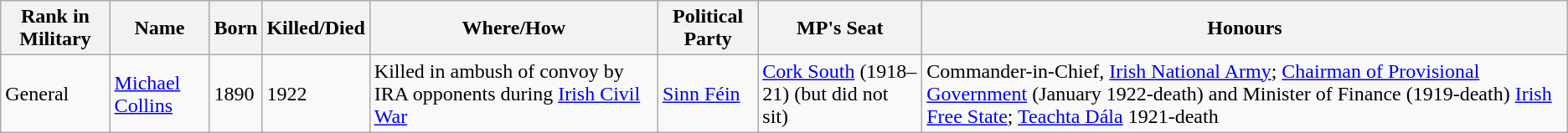<table class="wikitable sortable">
<tr>
<th>Rank in Military</th>
<th>Name</th>
<th>Born</th>
<th>Killed/Died</th>
<th>Where/How</th>
<th>Political Party</th>
<th>MP's Seat</th>
<th>Honours</th>
</tr>
<tr>
<td>General</td>
<td><a href='#'>Michael Collins</a></td>
<td>1890</td>
<td>1922</td>
<td>Killed in ambush of convoy by IRA opponents during <a href='#'>Irish Civil War</a></td>
<td><a href='#'>Sinn Féin</a></td>
<td><a href='#'>Cork South</a> (1918–21) (but did not sit)</td>
<td>Commander-in-Chief, <a href='#'>Irish National Army</a>; <a href='#'>Chairman of Provisional Government</a> (January 1922-death) and Minister of Finance (1919-death) <a href='#'>Irish Free State</a>; <a href='#'>Teachta Dála</a> 1921-death</td>
</tr>
</table>
